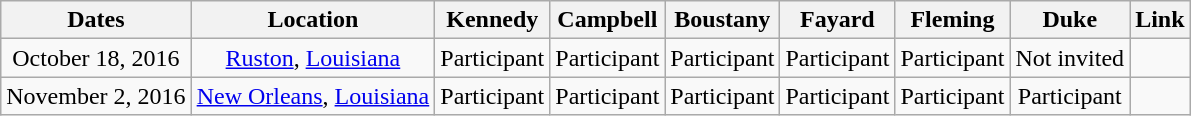<table class="wikitable" style="text-align:center">
<tr>
<th>Dates</th>
<th>Location</th>
<th>Kennedy</th>
<th>Campbell</th>
<th>Boustany</th>
<th>Fayard</th>
<th>Fleming</th>
<th>Duke</th>
<th>Link</th>
</tr>
<tr>
<td>October 18, 2016</td>
<td><a href='#'>Ruston</a>, <a href='#'>Louisiana</a></td>
<td>Participant</td>
<td>Participant</td>
<td>Participant</td>
<td>Participant</td>
<td>Participant</td>
<td>Not invited</td>
<td align=left></td>
</tr>
<tr>
<td>November 2, 2016</td>
<td><a href='#'>New Orleans</a>, <a href='#'>Louisiana</a></td>
<td>Participant</td>
<td>Participant</td>
<td>Participant</td>
<td>Participant</td>
<td>Participant</td>
<td>Participant</td>
<td align=left></td>
</tr>
</table>
